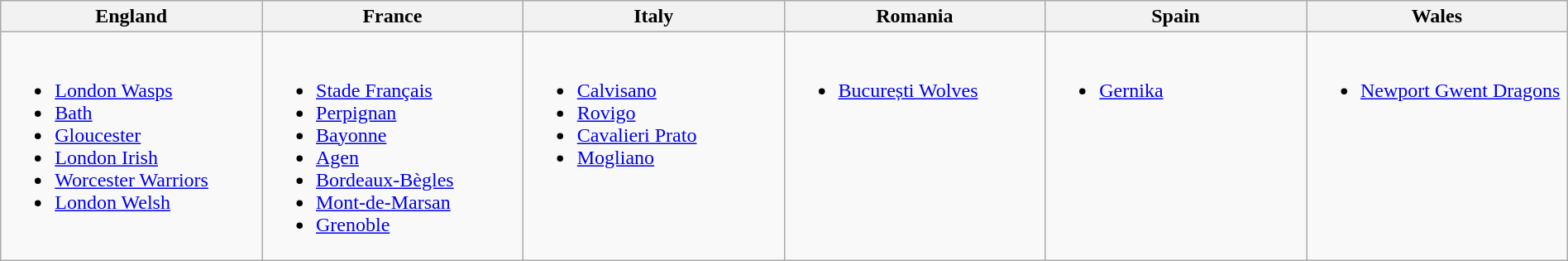<table class="wikitable" style="width:100%;">
<tr>
<th width=16%>England</th>
<th width=16%>France</th>
<th width=16%>Italy</th>
<th width=16%>Romania</th>
<th width=16%>Spain</th>
<th width=16%>Wales</th>
</tr>
<tr valign=top>
<td><br><ul><li><a href='#'>London Wasps</a></li><li><a href='#'>Bath</a></li><li><a href='#'>Gloucester</a></li><li><a href='#'>London Irish</a></li><li><a href='#'>Worcester Warriors</a></li><li><a href='#'>London Welsh</a></li></ul></td>
<td><br><ul><li><a href='#'>Stade Français</a></li><li><a href='#'>Perpignan</a></li><li><a href='#'>Bayonne</a></li><li><a href='#'>Agen</a></li><li><a href='#'>Bordeaux-Bègles</a></li><li><a href='#'>Mont-de-Marsan</a></li><li><a href='#'>Grenoble</a></li></ul></td>
<td><br><ul><li><a href='#'>Calvisano</a></li><li><a href='#'>Rovigo</a></li><li><a href='#'>Cavalieri Prato</a></li><li><a href='#'>Mogliano</a></li></ul></td>
<td><br><ul><li><a href='#'>București Wolves</a></li></ul></td>
<td><br><ul><li><a href='#'>Gernika</a></li></ul></td>
<td><br><ul><li><a href='#'>Newport Gwent Dragons</a></li></ul></td>
</tr>
</table>
